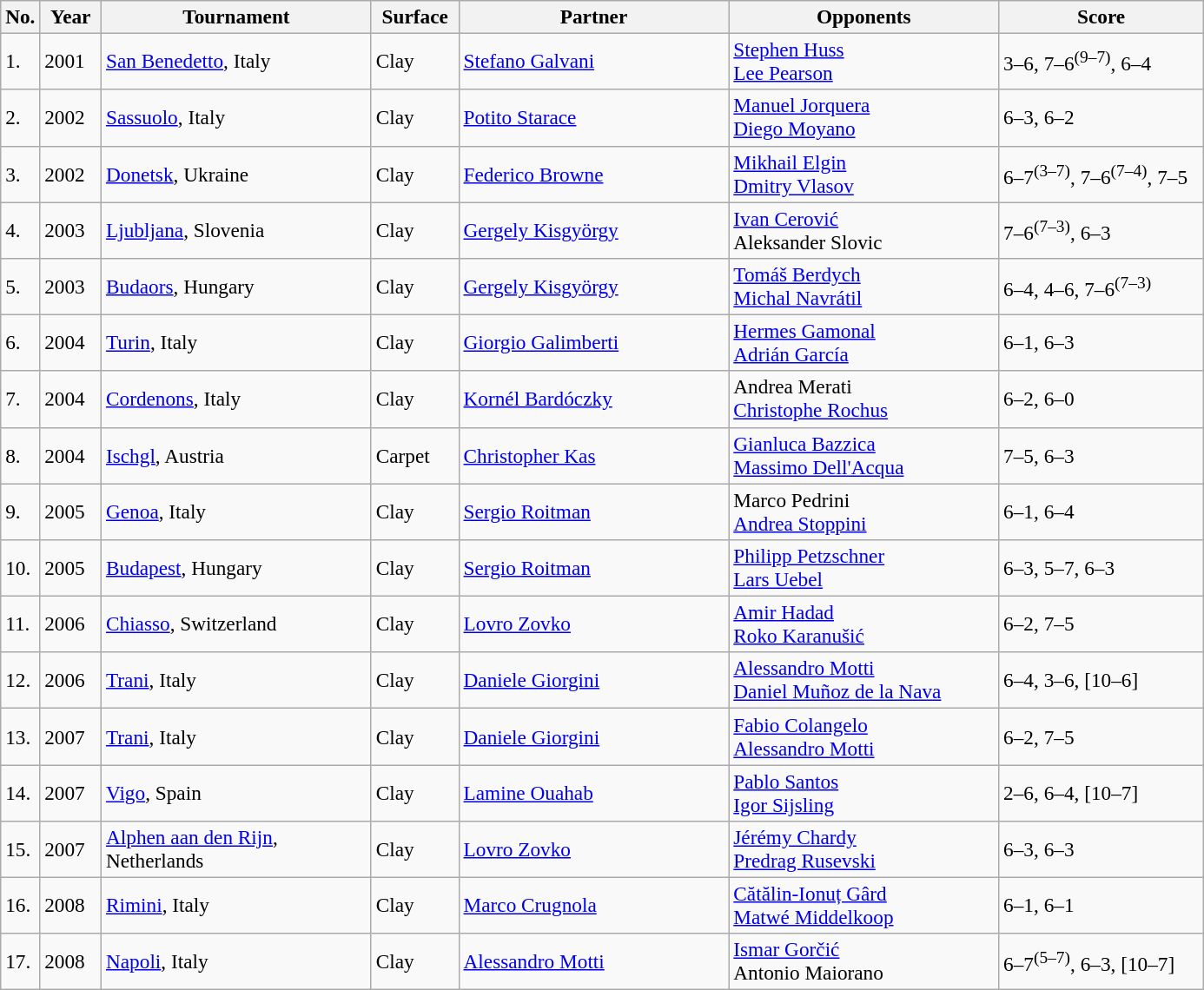<table class="sortable wikitable" style=font-size:97%>
<tr>
<th width=20>No.</th>
<th width=40>Year</th>
<th width=200>Tournament</th>
<th width=60>Surface</th>
<th width=200>Partner</th>
<th width=200>Opponents</th>
<th width=150>Score</th>
</tr>
<tr>
<td>1.</td>
<td>2001</td>
<td><a href='#'>San Benedetto</a>, Italy</td>
<td>Clay</td>
<td> <a href='#'>Stefano Galvani</a></td>
<td> <a href='#'>Stephen Huss</a><br> <a href='#'>Lee Pearson</a></td>
<td>3–6, 7–6<sup>(9–7)</sup>, 6–4</td>
</tr>
<tr>
<td>2.</td>
<td>2002</td>
<td><a href='#'>Sassuolo</a>, Italy</td>
<td>Clay</td>
<td> <a href='#'>Potito Starace</a></td>
<td> <a href='#'>Manuel Jorquera</a><br> <a href='#'>Diego Moyano</a></td>
<td>6–3, 6–2</td>
</tr>
<tr>
<td>3.</td>
<td>2002</td>
<td><a href='#'>Donetsk</a>, Ukraine</td>
<td>Clay</td>
<td> <a href='#'>Federico Browne</a></td>
<td> <a href='#'>Mikhail Elgin</a><br> <a href='#'>Dmitry Vlasov</a></td>
<td>6–7<sup>(3–7)</sup>, 7–6<sup>(7–4)</sup>, 7–5</td>
</tr>
<tr>
<td>4.</td>
<td>2003</td>
<td><a href='#'>Ljubljana</a>, Slovenia</td>
<td>Clay</td>
<td> <a href='#'>Gergely Kisgyörgy</a></td>
<td> <a href='#'>Ivan Cerović</a><br> Aleksander Slovic</td>
<td>7–6<sup>(7–3)</sup>, 6–3</td>
</tr>
<tr>
<td>5.</td>
<td>2003</td>
<td><a href='#'>Budaors</a>, Hungary</td>
<td>Clay</td>
<td> <a href='#'>Gergely Kisgyörgy</a></td>
<td> <a href='#'>Tomáš Berdych</a><br> <a href='#'>Michal Navrátil</a></td>
<td>6–4, 4–6, 7–6<sup>(7–3)</sup></td>
</tr>
<tr>
<td>6.</td>
<td>2004</td>
<td><a href='#'>Turin</a>, Italy</td>
<td>Clay</td>
<td> <a href='#'>Giorgio Galimberti</a></td>
<td> <a href='#'>Hermes Gamonal</a><br> <a href='#'>Adrián García</a></td>
<td>6–1, 6–3</td>
</tr>
<tr>
<td>7.</td>
<td>2004</td>
<td><a href='#'>Cordenons</a>, Italy</td>
<td>Clay</td>
<td> <a href='#'>Kornél Bardóczky</a></td>
<td> Andrea Merati<br> <a href='#'>Christophe Rochus</a></td>
<td>6–2, 6–0</td>
</tr>
<tr>
<td>8.</td>
<td>2004</td>
<td><a href='#'>Ischgl</a>, Austria</td>
<td>Carpet</td>
<td> <a href='#'>Christopher Kas</a></td>
<td> <a href='#'>Gianluca Bazzica</a><br> <a href='#'>Massimo Dell'Acqua</a></td>
<td>7–5, 6–3</td>
</tr>
<tr>
<td>9.</td>
<td>2005</td>
<td><a href='#'>Genoa</a>, Italy</td>
<td>Clay</td>
<td> <a href='#'>Sergio Roitman</a></td>
<td> Marco Pedrini<br> <a href='#'>Andrea Stoppini</a></td>
<td>6–1, 6–4</td>
</tr>
<tr>
<td>10.</td>
<td>2005</td>
<td><a href='#'>Budapest</a>, Hungary</td>
<td>Clay</td>
<td> <a href='#'>Sergio Roitman</a></td>
<td> <a href='#'>Philipp Petzschner</a><br> <a href='#'>Lars Uebel</a></td>
<td>6–3, 5–7, 6–3</td>
</tr>
<tr>
<td>11.</td>
<td>2006</td>
<td><a href='#'>Chiasso</a>, Switzerland</td>
<td>Clay</td>
<td> <a href='#'>Lovro Zovko</a></td>
<td> <a href='#'>Amir Hadad</a><br> <a href='#'>Roko Karanušić</a></td>
<td>6–2, 7–5</td>
</tr>
<tr>
<td>12.</td>
<td>2006</td>
<td><a href='#'>Trani</a>, Italy</td>
<td>Clay</td>
<td> <a href='#'>Daniele Giorgini</a></td>
<td> <a href='#'>Alessandro Motti</a><br> <a href='#'>Daniel Muñoz de la Nava</a></td>
<td>6–4, 3–6, [10–6]</td>
</tr>
<tr>
<td>13.</td>
<td>2007</td>
<td><a href='#'>Trani</a>, Italy</td>
<td>Clay</td>
<td> <a href='#'>Daniele Giorgini</a></td>
<td> <a href='#'>Fabio Colangelo</a><br> <a href='#'>Alessandro Motti</a></td>
<td>6–2, 7–5</td>
</tr>
<tr>
<td>14.</td>
<td>2007</td>
<td><a href='#'>Vigo</a>, Spain</td>
<td>Clay</td>
<td> <a href='#'>Lamine Ouahab</a></td>
<td> <a href='#'>Pablo Santos</a><br> <a href='#'>Igor Sijsling</a></td>
<td>2–6, 6–4, [10–7]</td>
</tr>
<tr>
<td>15.</td>
<td>2007</td>
<td><a href='#'>Alphen aan den Rijn</a>, Netherlands</td>
<td>Clay</td>
<td> <a href='#'>Lovro Zovko</a></td>
<td> <a href='#'>Jérémy Chardy</a><br> <a href='#'>Predrag Rusevski</a></td>
<td>6–3, 6–3</td>
</tr>
<tr>
<td>16.</td>
<td>2008</td>
<td><a href='#'>Rimini</a>, Italy</td>
<td>Clay</td>
<td> <a href='#'>Marco Crugnola</a></td>
<td> <a href='#'>Cătălin-Ionuț Gârd</a><br> <a href='#'>Matwé Middelkoop</a></td>
<td>6–1, 6–1</td>
</tr>
<tr>
<td>17.</td>
<td>2008</td>
<td><a href='#'>Napoli</a>, Italy</td>
<td>Clay</td>
<td> <a href='#'>Alessandro Motti</a></td>
<td> <a href='#'>Ismar Gorčić</a><br> Antonio Maiorano</td>
<td>6–7<sup>(5–7)</sup>, 6–3, [10–7]</td>
</tr>
</table>
